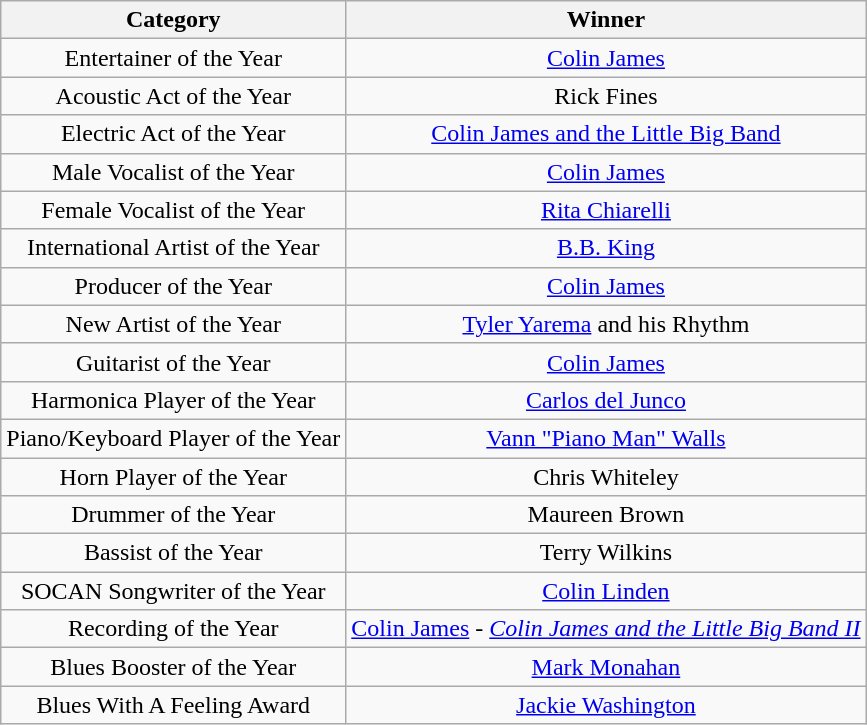<table class="wikitable sortable" style="text-align:center">
<tr>
<th>Category</th>
<th>Winner</th>
</tr>
<tr>
<td>Entertainer of the Year</td>
<td><a href='#'>Colin James</a></td>
</tr>
<tr>
<td>Acoustic Act of the Year</td>
<td>Rick Fines</td>
</tr>
<tr>
<td>Electric Act of the Year</td>
<td><a href='#'>Colin James and the Little Big Band</a></td>
</tr>
<tr>
<td>Male Vocalist of the Year</td>
<td><a href='#'>Colin James</a></td>
</tr>
<tr>
<td>Female Vocalist of the Year</td>
<td><a href='#'>Rita Chiarelli</a></td>
</tr>
<tr>
<td>International Artist of the Year</td>
<td><a href='#'>B.B. King</a></td>
</tr>
<tr>
<td>Producer of the Year</td>
<td><a href='#'>Colin James</a></td>
</tr>
<tr>
<td>New Artist of the Year</td>
<td><a href='#'>Tyler Yarema</a> and his Rhythm</td>
</tr>
<tr>
<td>Guitarist of the Year</td>
<td><a href='#'>Colin James</a></td>
</tr>
<tr>
<td>Harmonica Player of the Year</td>
<td><a href='#'>Carlos del Junco</a></td>
</tr>
<tr>
<td>Piano/Keyboard Player of the Year</td>
<td><a href='#'>Vann "Piano Man" Walls</a></td>
</tr>
<tr>
<td>Horn Player of the Year</td>
<td>Chris Whiteley</td>
</tr>
<tr>
<td>Drummer of the Year</td>
<td>Maureen Brown</td>
</tr>
<tr>
<td>Bassist of the Year</td>
<td>Terry Wilkins</td>
</tr>
<tr>
<td>SOCAN Songwriter of the Year</td>
<td><a href='#'>Colin Linden</a></td>
</tr>
<tr>
<td>Recording of the Year</td>
<td><a href='#'>Colin James</a> - <em><a href='#'>Colin James and the Little Big Band II</a></em></td>
</tr>
<tr>
<td>Blues Booster of the Year</td>
<td><a href='#'>Mark Monahan</a></td>
</tr>
<tr>
<td>Blues With A Feeling Award</td>
<td><a href='#'>Jackie Washington</a></td>
</tr>
</table>
